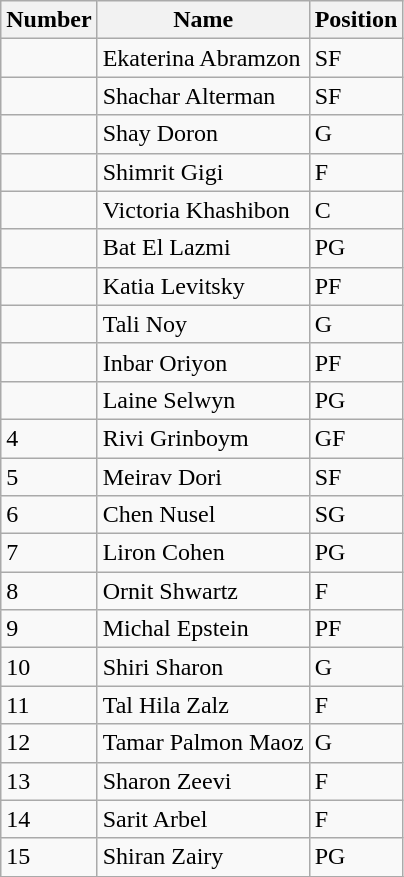<table class="wikitable">
<tr>
<th>Number</th>
<th>Name</th>
<th>Position</th>
</tr>
<tr>
<td></td>
<td>Ekaterina Abramzon</td>
<td>SF</td>
</tr>
<tr>
<td></td>
<td>Shachar Alterman</td>
<td>SF</td>
</tr>
<tr>
<td></td>
<td>Shay Doron</td>
<td>G</td>
</tr>
<tr>
<td></td>
<td>Shimrit Gigi</td>
<td>F</td>
</tr>
<tr>
<td></td>
<td>Victoria Khashibon</td>
<td>C</td>
</tr>
<tr>
<td></td>
<td>Bat El Lazmi</td>
<td>PG</td>
</tr>
<tr>
<td></td>
<td>Katia Levitsky</td>
<td>PF</td>
</tr>
<tr>
<td></td>
<td>Tali Noy</td>
<td>G</td>
</tr>
<tr>
<td></td>
<td>Inbar Oriyon</td>
<td>PF</td>
</tr>
<tr>
<td></td>
<td>Laine Selwyn</td>
<td>PG</td>
</tr>
<tr>
<td>4</td>
<td>Rivi Grinboym</td>
<td>GF</td>
</tr>
<tr>
<td>5</td>
<td>Meirav Dori</td>
<td>SF</td>
</tr>
<tr>
<td>6</td>
<td>Chen Nusel</td>
<td>SG</td>
</tr>
<tr>
<td>7</td>
<td>Liron Cohen</td>
<td>PG</td>
</tr>
<tr>
<td>8</td>
<td>Ornit Shwartz</td>
<td>F</td>
</tr>
<tr>
<td>9</td>
<td>Michal Epstein</td>
<td>PF</td>
</tr>
<tr>
<td>10</td>
<td>Shiri Sharon</td>
<td>G</td>
</tr>
<tr>
<td>11</td>
<td>Tal Hila Zalz</td>
<td>F</td>
</tr>
<tr>
<td>12</td>
<td>Tamar Palmon Maoz</td>
<td>G</td>
</tr>
<tr>
<td>13</td>
<td>Sharon Zeevi</td>
<td>F</td>
</tr>
<tr>
<td>14</td>
<td>Sarit Arbel</td>
<td>F</td>
</tr>
<tr>
<td>15</td>
<td>Shiran Zairy</td>
<td>PG</td>
</tr>
<tr>
</tr>
</table>
